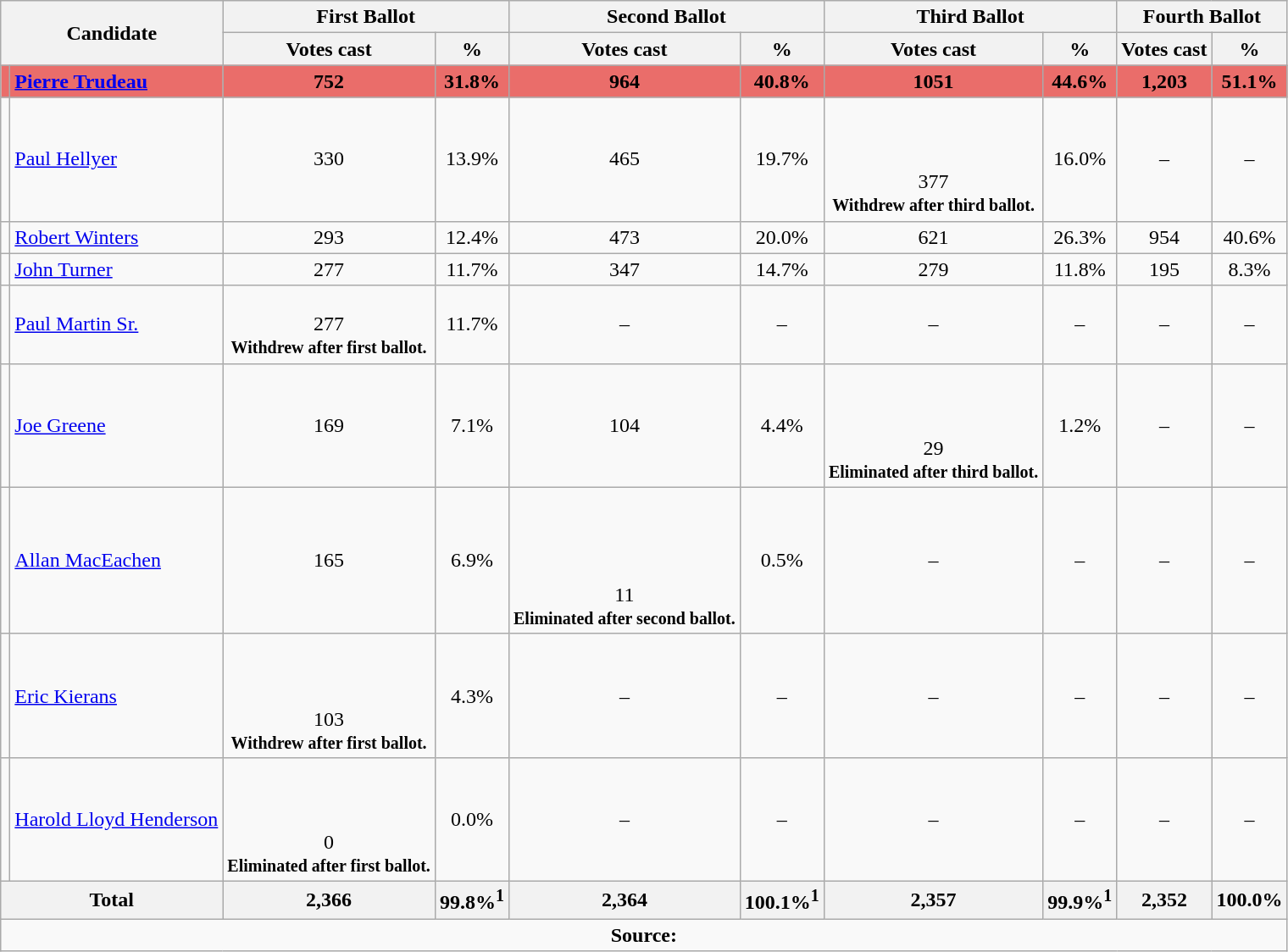<table class="wikitable">
<tr>
<th rowspan="2" colspan="2">Candidate</th>
<th colspan = "2">First Ballot</th>
<th colspan = "2">Second Ballot</th>
<th colspan = "2">Third Ballot</th>
<th colspan = "2">Fourth Ballot</th>
</tr>
<tr>
<th>Votes cast</th>
<th>%</th>
<th>Votes cast</th>
<th>%</th>
<th>Votes cast</th>
<th>%</th>
<th>Votes cast</th>
<th>%</th>
</tr>
<tr style="background:#EA6D6A">
<td></td>
<td><strong><a href='#'>Pierre Trudeau</a></strong></td>
<td align = "center"><strong>752</strong></td>
<td align = "center"><strong>31.8%</strong></td>
<td align = "center"><strong>964</strong></td>
<td align = "center"><strong>40.8%</strong></td>
<td align = "center"><strong>1051</strong></td>
<td align = "center"><strong>44.6%</strong></td>
<td align = "center"><strong>1,203</strong></td>
<td align = "center"><strong>51.1%</strong></td>
</tr>
<tr>
<td></td>
<td><a href='#'>Paul Hellyer</a></td>
<td align = "center">330</td>
<td align = "center">13.9%</td>
<td align = "center">465</td>
<td align = "center">19.7%</td>
<td align = "center"><br><br><br>377 <br> <strong><small>Withdrew after third ballot.</small></strong></td>
<td align = "center">16.0%</td>
<td align = "center">–</td>
<td align = "center">–</td>
</tr>
<tr>
<td></td>
<td><a href='#'>Robert Winters</a></td>
<td align = "center">293</td>
<td align = "center">12.4%</td>
<td align = "center">473</td>
<td align = "center">20.0%</td>
<td align = "center">621</td>
<td align = "center">26.3%</td>
<td align = "center">954</td>
<td align = "center">40.6%</td>
</tr>
<tr>
<td></td>
<td><a href='#'>John Turner</a></td>
<td align = "center">277</td>
<td align = "center">11.7%</td>
<td align = "center">347</td>
<td align = "center">14.7%</td>
<td align = "center">279</td>
<td align = "center">11.8%</td>
<td align = "center">195</td>
<td align = "center">8.3%</td>
</tr>
<tr>
<td></td>
<td><a href='#'>Paul Martin Sr.</a></td>
<td align = "center"><br>277 <br> <strong><small>Withdrew after first ballot.</small></strong></td>
<td align = "center">11.7%</td>
<td align = "center">–</td>
<td align = "center">–</td>
<td align = "center">–</td>
<td align = "center">–</td>
<td align = "center">–</td>
<td align = "center">–</td>
</tr>
<tr>
<td></td>
<td><a href='#'>Joe Greene</a></td>
<td align = "center">169</td>
<td align = "center">7.1%</td>
<td align = "center">104</td>
<td align = "center">4.4%</td>
<td align = "center"><br><br><br>29 <br> <strong><small>Eliminated after third ballot.</small></strong></td>
<td align = "center">1.2%</td>
<td align = "center">–</td>
<td align = "center">–</td>
</tr>
<tr>
<td></td>
<td><a href='#'>Allan MacEachen</a></td>
<td align = "center">165</td>
<td align = "center">6.9%</td>
<td align = "center"><br><br><br><br>11<br> <strong><small>Eliminated after second ballot.</small></strong></td>
<td align = "center">0.5%</td>
<td align = "center">–</td>
<td align = "center">–</td>
<td align = "center">–</td>
<td align = "center">–</td>
</tr>
<tr>
<td></td>
<td><a href='#'>Eric Kierans</a></td>
<td align = "center"><br><br><br>103 <br> <strong><small>Withdrew after first ballot.</small></strong></td>
<td align = "center">4.3%</td>
<td align = "center">–</td>
<td align = "center">–</td>
<td align = "center">–</td>
<td align = "center">–</td>
<td align = "center">–</td>
<td align = "center">–</td>
</tr>
<tr>
<td></td>
<td><a href='#'>Harold Lloyd Henderson</a></td>
<td align = "center"><br><br><br>0 <br> <strong><small>Eliminated after first ballot.</small></strong></td>
<td align = "center">0.0%</td>
<td align = "center">–</td>
<td align = "center">–</td>
<td align = "center">–</td>
<td align = "center">–</td>
<td align = "center">–</td>
<td align = "center">–</td>
</tr>
<tr>
<th colspan = "2">Total</th>
<th align = "center">2,366</th>
<th align = "center">99.8%<sup>1</sup></th>
<th align = "center">2,364</th>
<th align = "center">100.1%<sup>1</sup></th>
<th align = "center">2,357</th>
<th align = "center">99.9%<sup>1</sup></th>
<th align = "center">2,352</th>
<th align = "center">100.0%</th>
</tr>
<tr>
<td align="center" colspan=10><strong>Source:</strong>  </td>
</tr>
</table>
